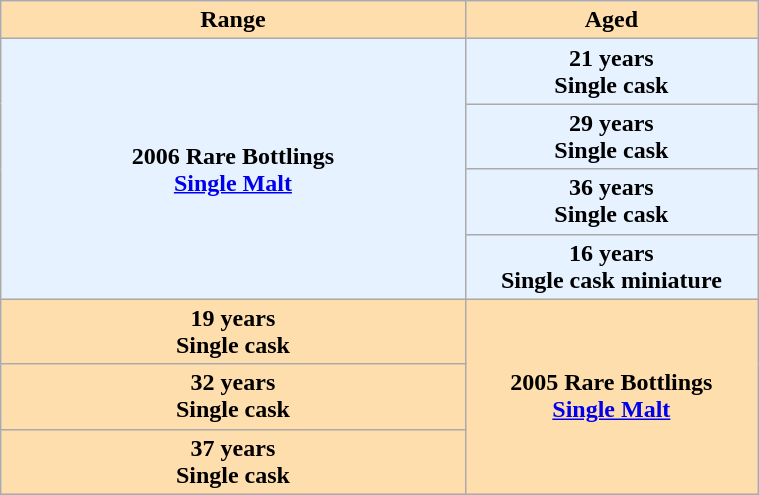<table class="wikitable" width="40%">
<tr style="text-alight: center;">
<th width="10%" style="background:#ffdead;">Range</th>
<th width="5%"  style="background:#ffdead;">Aged</th>
</tr>
<tr>
<th rowspan="5" style="background:#E6F2FF;"><strong>2006 Rare Bottlings</strong><br><a href='#'>Single Malt</a><br></th>
<th style="background:#E6F2FF;"><strong>21 years</strong><br>Single cask</th>
</tr>
<tr align="center">
<th style="background:#E6F2FF;"><strong>29 years</strong><br>Single cask</th>
</tr>
<tr align="center">
<th style="background:#E6F2FF;"><strong>36 years</strong><br>Single cask</th>
</tr>
<tr align="center">
<th style="background:#E6F2FF;"><strong>16 years</strong><br>Single cask miniature</th>
</tr>
<tr>
<th rowspan="4" style="background:#ffdead;"><strong>2005 Rare Bottlings</strong><br><a href='#'>Single Malt</a><br></th>
</tr>
<tr align="center">
<th style="background:#ffdead;"><strong>19 years</strong><br>Single cask</th>
</tr>
<tr align="center">
<th style="background:#ffdead;"><strong>32 years</strong><br>Single cask</th>
</tr>
<tr align="center">
<th style="background:#ffdead;"><strong>37 years</strong><br>Single cask</th>
</tr>
</table>
